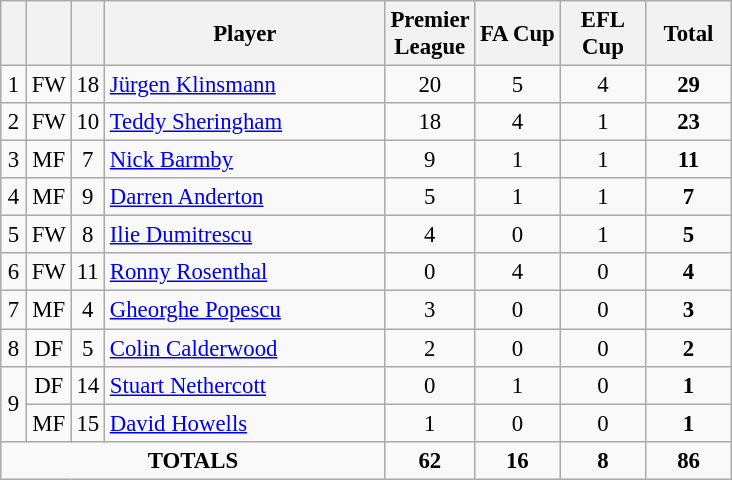<table class="wikitable sortable" style="font-size: 95%; text-align: center;">
<tr>
<th width=10></th>
<th width=10></th>
<th width=10></th>
<th width=180>Player</th>
<th width=50>Premier League</th>
<th width=50>FA Cup</th>
<th width=50>EFL Cup</th>
<th width=50>Total</th>
</tr>
<tr>
<td>1</td>
<td>FW</td>
<td>18</td>
<td align="left"> <a href='#'>Jürgen Klinsmann</a></td>
<td>20</td>
<td>5</td>
<td>4</td>
<td><strong>29</strong></td>
</tr>
<tr>
<td>2</td>
<td>FW</td>
<td>10</td>
<td align="left"> <a href='#'>Teddy Sheringham</a></td>
<td>18</td>
<td>4</td>
<td>1</td>
<td><strong>23</strong></td>
</tr>
<tr>
<td>3</td>
<td>MF</td>
<td>7</td>
<td align="left"> <a href='#'>Nick Barmby</a></td>
<td>9</td>
<td>1</td>
<td>1</td>
<td><strong>11</strong></td>
</tr>
<tr>
<td>4</td>
<td>MF</td>
<td>9</td>
<td align=left> <a href='#'>Darren Anderton</a></td>
<td>5</td>
<td>1</td>
<td>1</td>
<td><strong>7</strong></td>
</tr>
<tr>
<td>5</td>
<td>FW</td>
<td>8</td>
<td align=left> <a href='#'>Ilie Dumitrescu</a></td>
<td>4</td>
<td>0</td>
<td>1</td>
<td><strong>5</strong></td>
</tr>
<tr>
<td>6</td>
<td>FW</td>
<td>11</td>
<td align=left> <a href='#'>Ronny Rosenthal</a></td>
<td>0</td>
<td>4</td>
<td>0</td>
<td><strong>4</strong></td>
</tr>
<tr>
<td>7</td>
<td>MF</td>
<td>4</td>
<td align=left> <a href='#'>Gheorghe Popescu</a></td>
<td>3</td>
<td>0</td>
<td>0</td>
<td><strong>3</strong></td>
</tr>
<tr>
<td>8</td>
<td>DF</td>
<td>5</td>
<td align=left> <a href='#'>Colin Calderwood</a></td>
<td>2</td>
<td>0</td>
<td>0</td>
<td><strong>2</strong></td>
</tr>
<tr>
<td rowspan="2">9</td>
<td>DF</td>
<td>14</td>
<td align="left"> <a href='#'>Stuart Nethercott</a></td>
<td>0</td>
<td>1</td>
<td>0</td>
<td><strong>1</strong></td>
</tr>
<tr>
<td>MF</td>
<td>15</td>
<td align="left"> <a href='#'>David Howells</a></td>
<td>1</td>
<td>0</td>
<td>0</td>
<td><strong>1</strong></td>
</tr>
<tr>
<td colspan="4"><strong>TOTALS</strong></td>
<td><strong>62</strong></td>
<td><strong>16</strong></td>
<td><strong>8</strong></td>
<td><strong>86</strong></td>
</tr>
</table>
